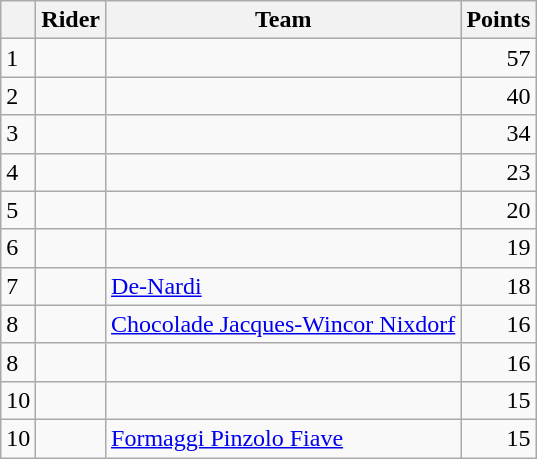<table class=wikitable>
<tr>
<th></th>
<th>Rider</th>
<th>Team</th>
<th>Points</th>
</tr>
<tr>
<td>1</td>
<td> </td>
<td></td>
<td align=right>57</td>
</tr>
<tr>
<td>2</td>
<td></td>
<td></td>
<td align=right>40</td>
</tr>
<tr>
<td>3</td>
<td></td>
<td></td>
<td align=right>34</td>
</tr>
<tr>
<td>4</td>
<td></td>
<td></td>
<td align=right>23</td>
</tr>
<tr>
<td>5</td>
<td></td>
<td></td>
<td align=right>20</td>
</tr>
<tr>
<td>6</td>
<td></td>
<td></td>
<td align=right>19</td>
</tr>
<tr>
<td>7</td>
<td></td>
<td><a href='#'>De-Nardi</a></td>
<td align=right>18</td>
</tr>
<tr>
<td>8</td>
<td></td>
<td><a href='#'>Chocolade Jacques-Wincor Nixdorf</a></td>
<td align=right>16</td>
</tr>
<tr>
<td>8</td>
<td></td>
<td></td>
<td align=right>16</td>
</tr>
<tr>
<td>10</td>
<td></td>
<td></td>
<td align=right>15</td>
</tr>
<tr>
<td>10</td>
<td></td>
<td><a href='#'>Formaggi Pinzolo Fiave</a></td>
<td align=right>15</td>
</tr>
</table>
